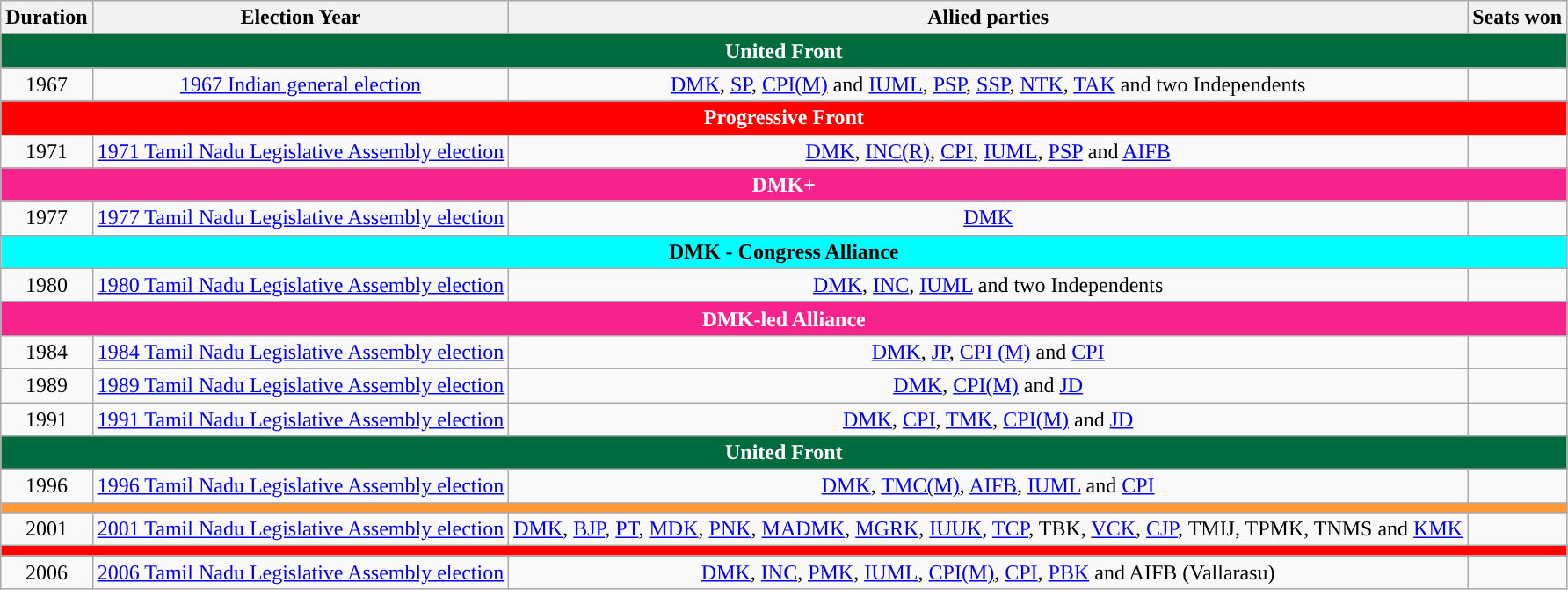<table class="wikitable">
<tr>
<th>Duration</th>
<th>Election Year</th>
<th>Allied parties</th>
<th>Seats won</th>
</tr>
<tr style="text-align:center;">
<th colspan=4 style="text-align:center;vertical-align:middle;background-color:#006B3C;color:white">United Front</th>
</tr>
<tr style="text-align:center;">
<td>1967</td>
<td><a href='#'>1967 Indian general election</a></td>
<td><a href='#'>DMK</a>, <a href='#'>SP</a>, <a href='#'>CPI(M)</a> and <a href='#'>IUML</a>, <a href='#'>PSP</a>, <a href='#'>SSP</a>, <a href='#'>NTK</a>, <a href='#'>TAK</a> and two Independents</td>
<td></td>
</tr>
<tr style="text-align:center;">
<th colspan=4 style="text-align:center;vertical-align:middle;background-color:red;color:white">Progressive Front</th>
</tr>
<tr style="text-align:center;">
<td>1971</td>
<td><a href='#'>1971 Tamil Nadu Legislative Assembly election</a></td>
<td><a href='#'>DMK</a>, <a href='#'>INC(R)</a>, <a href='#'>CPI</a>, <a href='#'>IUML</a>, <a href='#'>PSP</a> and <a href='#'>AIFB</a></td>
<td></td>
</tr>
<tr style="text-align:center;">
<th colspan=4 style="text-align:center;vertical-align:middle;background-color:#f7238d;color:white">DMK+</th>
</tr>
<tr style="text-align:center;">
<td>1977</td>
<td><a href='#'>1977 Tamil Nadu Legislative Assembly election</a></td>
<td><a href='#'>DMK</a></td>
<td></td>
</tr>
<tr style="text-align:center;">
<th colspan=4 style="text-align:center;vertical-align:middle;background-color:#00FFFF;">DMK - Congress Alliance</th>
</tr>
<tr style="text-align:center;">
<td>1980</td>
<td><a href='#'>1980 Tamil Nadu Legislative Assembly election</a></td>
<td><a href='#'>DMK</a>, <a href='#'>INC</a>, <a href='#'>IUML</a> and two Independents</td>
<td></td>
</tr>
<tr style="text-align:center;">
<th colspan=4 style="text-align:center;vertical-align:middle;background-color:#f7238d;color:white">DMK-led Alliance</th>
</tr>
<tr style="text-align:center;">
<td>1984</td>
<td><a href='#'>1984 Tamil Nadu Legislative Assembly election</a></td>
<td><a href='#'>DMK</a>, <a href='#'>JP</a>, <a href='#'>CPI (M)</a> and <a href='#'>CPI</a></td>
<td></td>
</tr>
<tr style="text-align:center;">
<td>1989</td>
<td><a href='#'>1989 Tamil Nadu Legislative Assembly election</a></td>
<td><a href='#'>DMK</a>, <a href='#'>CPI(M)</a> and <a href='#'>JD</a></td>
<td></td>
</tr>
<tr style="text-align:center;">
<td>1991</td>
<td><a href='#'>1991 Tamil Nadu Legislative Assembly election</a></td>
<td><a href='#'>DMK</a>, <a href='#'>CPI</a>, <a href='#'>TMK</a>,  <a href='#'>CPI(M)</a> and <a href='#'>JD</a></td>
<td></td>
</tr>
<tr style="text-align:center;">
<th colspan=4 style="text-align:center;vertical-align:middle;background-color:#006B3C;color:white">United Front</th>
</tr>
<tr style="text-align:center;">
<td>1996</td>
<td><a href='#'>1996 Tamil Nadu Legislative Assembly election</a></td>
<td><a href='#'>DMK</a>, <a href='#'>TMC(M)</a>, <a href='#'>AIFB</a>, <a href='#'>IUML</a> and <a href='#'>CPI</a></td>
<td></td>
</tr>
<tr style="text-align:center;">
<th colspan=4 style="text-align:center;vertical-align:middle;background-color:#FF9933; color:white"><a href='#'></a></th>
</tr>
<tr style="text-align:center;">
<td>2001</td>
<td><a href='#'>2001 Tamil Nadu Legislative Assembly election</a></td>
<td><a href='#'>DMK</a>, <a href='#'>BJP</a>, <a href='#'>PT</a>, <a href='#'>MDK</a>, <a href='#'>PNK</a>, <a href='#'>MADMK</a>, <a href='#'>MGRK</a>, <a href='#'>IUUK</a>, <a href='#'>TCP</a>, TBK, <a href='#'>VCK</a>, <a href='#'>CJP</a>, TMIJ, TPMK, TNMS and <a href='#'>KMK</a></td>
<td></td>
</tr>
<tr style="text-align:center;">
<th colspan=4 style="text-align:center;vertical-align:middle;background-color:red;color:white"><a href='#'></a></th>
</tr>
<tr style="text-align:center;">
<td>2006</td>
<td><a href='#'>2006 Tamil Nadu Legislative Assembly election</a></td>
<td><a href='#'>DMK</a>, <a href='#'>INC</a>, <a href='#'>PMK</a>, <a href='#'>IUML</a>, <a href='#'>CPI(M)</a>, <a href='#'>CPI</a>, <a href='#'>PBK</a> and AIFB (Vallarasu)</td>
<td></td>
</tr>
</table>
